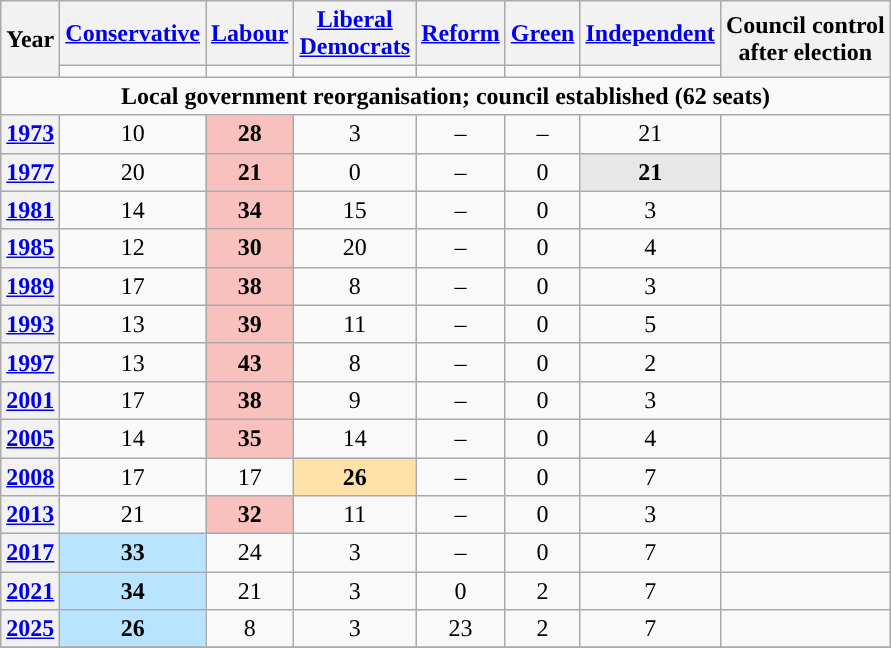<table class="wikitable plainrowheaders" style="text-align:center">
<tr>
<th scope="col" rowspan="2">Year</th>
<th scope="col"><a href='#'>Conservative</a></th>
<th scope="col"><a href='#'>Labour</a></th>
<th scope="col" style="width:1px"><a href='#'>Liberal Democrats</a></th>
<th scope="col"><a href='#'>Reform</a></th>
<th scope="col"><a href='#'>Green</a></th>
<th scope="col"><a href='#'>Independent</a></th>
<th scope="col" rowspan="2" colspan="2">Council control<br>after election</th>
</tr>
<tr>
<td style="background:"></td>
<td style="background:"></td>
<td style="background:"></td>
<td style="background:"></td>
<td style="background:"></td>
<td style="background:"></td>
</tr>
<tr>
<td colspan="9"><strong>Local government reorganisation; council established (62 seats)</strong></td>
</tr>
<tr>
<th scope="row"><a href='#'>1973</a></th>
<td>10</td>
<td style="background:#F8C1BE;"><strong>28</strong></td>
<td>3</td>
<td>–</td>
<td>–</td>
<td>21</td>
<td></td>
</tr>
<tr>
<th scope="row"><a href='#'>1977</a></th>
<td>20</td>
<td style="background:#F8C1BE;"><strong>21</strong></td>
<td>0</td>
<td>–</td>
<td>0</td>
<td style="background:#E7E7E7;"><strong>21</strong></td>
<td></td>
</tr>
<tr>
<th scope="row"><a href='#'>1981</a></th>
<td>14</td>
<td style="background:#F8C1BE;"><strong>34</strong></td>
<td>15</td>
<td>–</td>
<td>0</td>
<td>3</td>
<td></td>
</tr>
<tr>
<th scope="row"><a href='#'>1985</a></th>
<td>12</td>
<td style="background:#F8C1BE;"><strong>30</strong></td>
<td>20</td>
<td>–</td>
<td>0</td>
<td>4</td>
<td></td>
</tr>
<tr>
<th scope="row"><a href='#'>1989</a></th>
<td>17</td>
<td style="background:#F8C1BE;"><strong>38</strong></td>
<td>8</td>
<td>–</td>
<td>0</td>
<td>3</td>
<td></td>
</tr>
<tr>
<th scope="row"><a href='#'>1993</a></th>
<td>13</td>
<td style="background:#F8C1BE;"><strong>39</strong></td>
<td>11</td>
<td>–</td>
<td>0</td>
<td>5</td>
<td></td>
</tr>
<tr>
<th scope="row"><a href='#'>1997</a></th>
<td>13</td>
<td style="background:#F8C1BE;"><strong>43</strong></td>
<td>8</td>
<td>–</td>
<td>0</td>
<td>2</td>
<td></td>
</tr>
<tr>
<th scope="row"><a href='#'>2001</a></th>
<td>17</td>
<td style="background:#F8C1BE;"><strong>38</strong></td>
<td>9</td>
<td>–</td>
<td>0</td>
<td>3</td>
<td></td>
</tr>
<tr>
<th scope="row"><a href='#'>2005</a></th>
<td>14</td>
<td style="background:#F8C1BE;"><strong>35</strong></td>
<td>14</td>
<td>–</td>
<td>0</td>
<td>4</td>
<td></td>
</tr>
<tr>
<th scope="row"><a href='#'>2008</a></th>
<td>17</td>
<td>17</td>
<td style="background:#FEE1A8"><strong>26</strong></td>
<td>–</td>
<td>0</td>
<td>7</td>
<td></td>
</tr>
<tr>
<th scope="row"><a href='#'>2013</a></th>
<td>21</td>
<td style="background:#F8C1BE;"><strong>32</strong></td>
<td>11</td>
<td>–</td>
<td>0</td>
<td>3</td>
<td></td>
</tr>
<tr>
<th scope="row"><a href='#'>2017</a></th>
<td style="background:#B9E4FF;"><strong>33</strong></td>
<td>24</td>
<td>3</td>
<td>–</td>
<td>0</td>
<td>7</td>
<td></td>
</tr>
<tr>
<th scope="row"><a href='#'>2021</a></th>
<td style="background:#B9E4FF;"><strong>34</strong></td>
<td>21</td>
<td>3</td>
<td>0</td>
<td>2</td>
<td>7</td>
<td></td>
</tr>
<tr>
<th scope="row"><a href='#'>2025</a></th>
<td style="background:#B9E4FF;"><strong>26</strong></td>
<td>8</td>
<td>3</td>
<td>23</td>
<td>2</td>
<td>7</td>
<td></td>
</tr>
<tr>
</tr>
</table>
